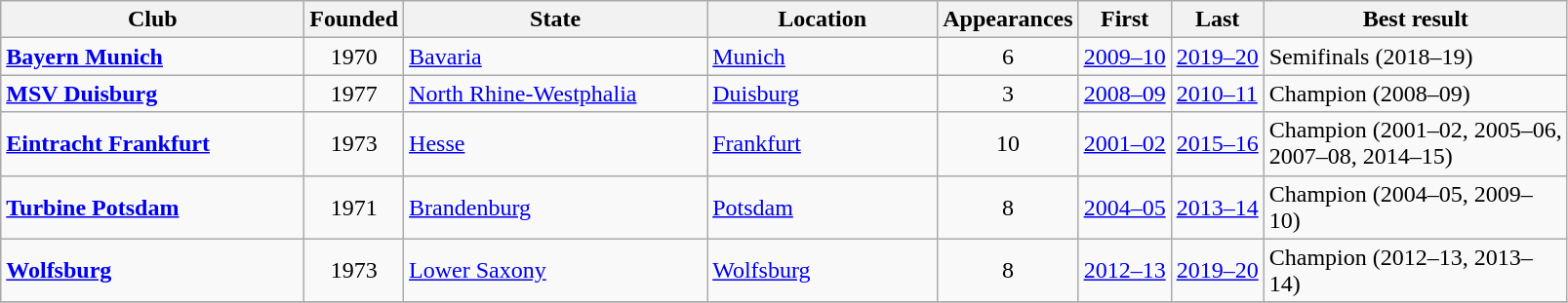<table class="wikitable sortable">
<tr>
<th width=200px>Club</th>
<th>Founded</th>
<th width=200px>State</th>
<th width=150px>Location</th>
<th align=center>Appearances</th>
<th>First</th>
<th>Last</th>
<th width=200px>Best result</th>
</tr>
<tr>
<td><strong><a href='#'>Bayern Munich</a></strong></td>
<td align=center>1970</td>
<td> <a href='#'>Bavaria</a></td>
<td><a href='#'>Munich</a></td>
<td align=center>6</td>
<td><a href='#'>2009–10</a></td>
<td><a href='#'>2019–20</a></td>
<td>Semifinals (2018–19)</td>
</tr>
<tr>
<td><strong><a href='#'> MSV Duisburg</a></strong></td>
<td align=center>1977</td>
<td> <a href='#'>North Rhine-Westphalia</a></td>
<td><a href='#'>Duisburg</a></td>
<td align=center>3</td>
<td align=center><a href='#'>2008–09</a></td>
<td><a href='#'>2010–11</a></td>
<td>Champion (2008–09)</td>
</tr>
<tr>
<td><strong><a href='#'> Eintracht Frankfurt</a></strong></td>
<td align=center>1973</td>
<td> <a href='#'>Hesse</a></td>
<td><a href='#'>Frankfurt</a></td>
<td align=center>10</td>
<td align=center><a href='#'>2001–02</a></td>
<td><a href='#'>2015–16</a></td>
<td>Champion (2001–02, 2005–06, 2007–08, 2014–15)</td>
</tr>
<tr>
<td><strong><a href='#'>Turbine Potsdam</a></strong></td>
<td align=center>1971</td>
<td> <a href='#'>Brandenburg</a></td>
<td><a href='#'>Potsdam</a></td>
<td align=center>8</td>
<td align=center><a href='#'>2004–05</a></td>
<td><a href='#'>2013–14</a></td>
<td>Champion (2004–05, 2009–10)</td>
</tr>
<tr>
<td><strong><a href='#'>Wolfsburg</a></strong></td>
<td align=center>1973</td>
<td> <a href='#'>Lower Saxony</a></td>
<td><a href='#'>Wolfsburg</a></td>
<td align=center>8</td>
<td align=center><a href='#'>2012–13</a></td>
<td><a href='#'>2019–20</a></td>
<td>Champion (2012–13, 2013–14)</td>
</tr>
<tr>
</tr>
</table>
